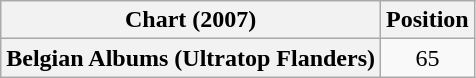<table class="wikitable plainrowheaders" style="text-align:center">
<tr>
<th scope="col">Chart (2007)</th>
<th scope="col">Position</th>
</tr>
<tr>
<th scope="row">Belgian Albums (Ultratop Flanders)</th>
<td>65</td>
</tr>
</table>
